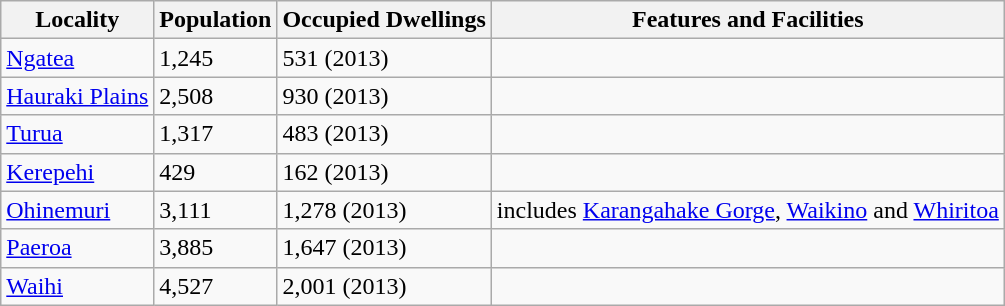<table class="wikitable sortable">
<tr>
<th>Locality</th>
<th>Population</th>
<th>Occupied Dwellings</th>
<th>Features and Facilities</th>
</tr>
<tr>
<td><a href='#'>Ngatea</a></td>
<td>1,245</td>
<td>531 (2013)</td>
<td></td>
</tr>
<tr>
<td><a href='#'>Hauraki Plains</a></td>
<td>2,508</td>
<td>930 (2013)</td>
<td></td>
</tr>
<tr>
<td><a href='#'>Turua</a></td>
<td>1,317</td>
<td>483 (2013)</td>
<td></td>
</tr>
<tr>
<td><a href='#'>Kerepehi</a></td>
<td>429</td>
<td>162 (2013)</td>
<td></td>
</tr>
<tr>
<td><a href='#'>Ohinemuri</a></td>
<td>3,111</td>
<td>1,278 (2013)</td>
<td>includes <a href='#'>Karangahake Gorge</a>, <a href='#'>Waikino</a> and <a href='#'>Whiritoa</a></td>
</tr>
<tr>
<td><a href='#'>Paeroa</a></td>
<td>3,885</td>
<td>1,647 (2013)</td>
<td></td>
</tr>
<tr>
<td><a href='#'>Waihi</a></td>
<td>4,527</td>
<td>2,001 (2013)</td>
<td></td>
</tr>
</table>
